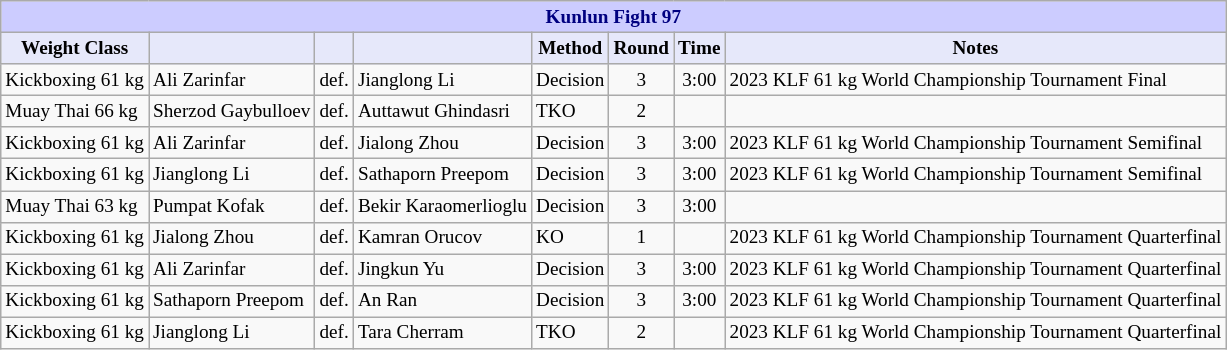<table class="wikitable" style="font-size: 80%;">
<tr>
<th colspan="8" style="background-color: #ccf; color: #000080; text-align: center;"><strong>Kunlun Fight 97</strong></th>
</tr>
<tr>
<th colspan="1" style="background-color: #E6E8FA; color: #000000; text-align: center;">Weight Class</th>
<th colspan="1" style="background-color: #E6E8FA; color: #000000; text-align: center;"></th>
<th colspan="1" style="background-color: #E6E8FA; color: #000000; text-align: center;"></th>
<th colspan="1" style="background-color: #E6E8FA; color: #000000; text-align: center;"></th>
<th colspan="1" style="background-color: #E6E8FA; color: #000000; text-align: center;">Method</th>
<th colspan="1" style="background-color: #E6E8FA; color: #000000; text-align: center;">Round</th>
<th colspan="1" style="background-color: #E6E8FA; color: #000000; text-align: center;">Time</th>
<th colspan="1" style="background-color: #E6E8FA; color: #000000; text-align: center;">Notes</th>
</tr>
<tr>
<td>Kickboxing 61 kg</td>
<td> Ali Zarinfar</td>
<td align=center>def.</td>
<td> Jianglong Li</td>
<td>Decision</td>
<td align=center>3</td>
<td align=center>3:00</td>
<td>2023 KLF 61 kg World Championship Tournament Final</td>
</tr>
<tr>
<td>Muay Thai 66 kg</td>
<td> Sherzod Gaybulloev</td>
<td align=center>def.</td>
<td> Auttawut Ghindasri</td>
<td>TKO</td>
<td align=center>2</td>
<td align=center></td>
<td></td>
</tr>
<tr>
<td>Kickboxing 61 kg</td>
<td> Ali Zarinfar</td>
<td align=center>def.</td>
<td> Jialong Zhou</td>
<td>Decision</td>
<td align=center>3</td>
<td align=center>3:00</td>
<td>2023 KLF 61 kg World Championship Tournament Semifinal</td>
</tr>
<tr>
<td>Kickboxing 61 kg</td>
<td> Jianglong Li</td>
<td align=center>def.</td>
<td> Sathaporn Preepom</td>
<td>Decision</td>
<td align=center>3</td>
<td align=center>3:00</td>
<td>2023 KLF 61 kg World Championship Tournament Semifinal</td>
</tr>
<tr>
<td>Muay Thai 63 kg</td>
<td> Pumpat Kofak</td>
<td align=center>def.</td>
<td> Bekir Karaomerlioglu</td>
<td>Decision</td>
<td align=center>3</td>
<td align=center>3:00</td>
<td></td>
</tr>
<tr>
<td>Kickboxing 61 kg</td>
<td> Jialong Zhou</td>
<td align=center>def.</td>
<td> Kamran Orucov</td>
<td>KO</td>
<td align=center>1</td>
<td align=center></td>
<td>2023 KLF 61 kg World Championship Tournament Quarterfinal</td>
</tr>
<tr>
<td>Kickboxing 61 kg</td>
<td> Ali Zarinfar</td>
<td align=center>def.</td>
<td> Jingkun Yu</td>
<td>Decision</td>
<td align=center>3</td>
<td align=center>3:00</td>
<td>2023 KLF 61 kg World Championship Tournament Quarterfinal</td>
</tr>
<tr>
<td>Kickboxing 61 kg</td>
<td> Sathaporn Preepom</td>
<td align=center>def.</td>
<td> An Ran</td>
<td>Decision</td>
<td align=center>3</td>
<td align=center>3:00</td>
<td>2023 KLF 61 kg World Championship Tournament Quarterfinal</td>
</tr>
<tr>
<td>Kickboxing 61 kg</td>
<td> Jianglong Li</td>
<td align=center>def.</td>
<td> Tara Cherram</td>
<td>TKO</td>
<td align=center>2</td>
<td align=center></td>
<td>2023 KLF 61 kg World Championship Tournament Quarterfinal</td>
</tr>
</table>
